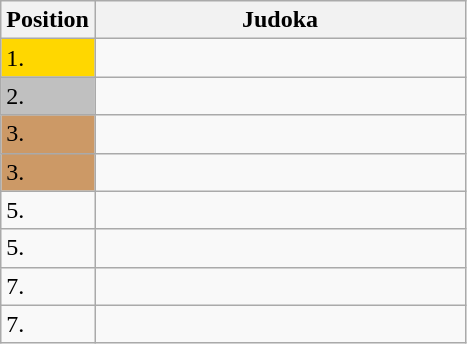<table class=wikitable>
<tr>
<th>Position</th>
<th width=240>Judoka</th>
</tr>
<tr>
<td bgcolor=gold>1.</td>
<td></td>
</tr>
<tr>
<td bgcolor=silver>2.</td>
<td></td>
</tr>
<tr>
<td bgcolor=CC9966>3.</td>
<td></td>
</tr>
<tr>
<td bgcolor=CC9966>3.</td>
<td></td>
</tr>
<tr>
<td>5.</td>
<td></td>
</tr>
<tr>
<td>5.</td>
<td></td>
</tr>
<tr>
<td>7.</td>
<td></td>
</tr>
<tr>
<td>7.</td>
<td></td>
</tr>
</table>
